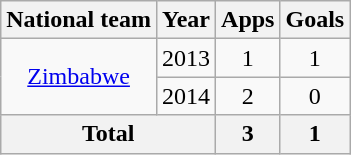<table class="wikitable" style="text-align:center">
<tr>
<th>National team</th>
<th>Year</th>
<th>Apps</th>
<th>Goals</th>
</tr>
<tr>
<td rowspan="2"><a href='#'>Zimbabwe</a></td>
<td>2013</td>
<td>1</td>
<td>1</td>
</tr>
<tr>
<td>2014</td>
<td>2</td>
<td>0</td>
</tr>
<tr>
<th colspan=2>Total</th>
<th>3</th>
<th>1</th>
</tr>
</table>
